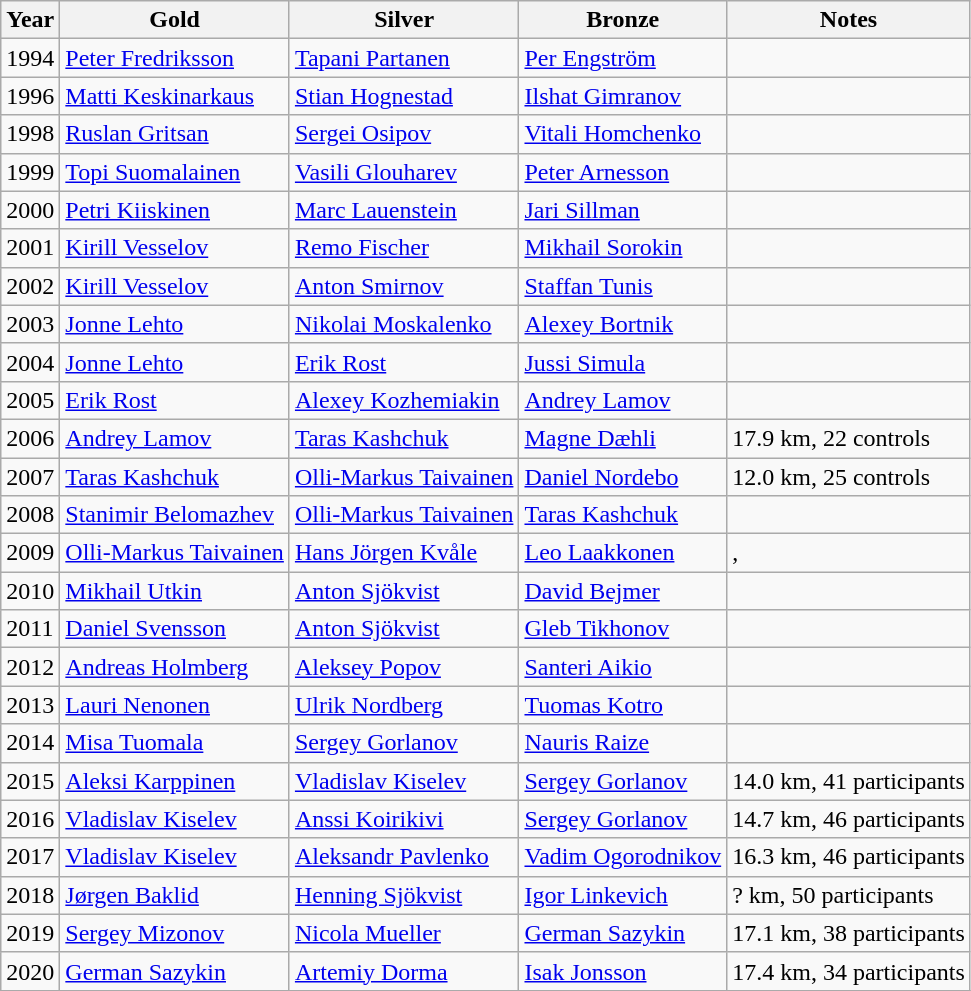<table class="wikitable">
<tr>
<th>Year</th>
<th>Gold</th>
<th>Silver</th>
<th>Bronze</th>
<th>Notes</th>
</tr>
<tr>
<td>1994</td>
<td> <a href='#'>Peter Fredriksson</a></td>
<td> <a href='#'>Tapani Partanen</a></td>
<td> <a href='#'>Per Engström</a></td>
<td></td>
</tr>
<tr>
<td>1996</td>
<td> <a href='#'>Matti Keskinarkaus</a></td>
<td> <a href='#'>Stian Hognestad</a></td>
<td> <a href='#'>Ilshat Gimranov</a></td>
<td></td>
</tr>
<tr>
<td>1998</td>
<td> <a href='#'>Ruslan Gritsan</a></td>
<td> <a href='#'>Sergei Osipov</a> <br></td>
<td> <a href='#'>Vitali Homchenko</a></td>
<td></td>
</tr>
<tr>
<td>1999</td>
<td> <a href='#'>Topi Suomalainen</a></td>
<td> <a href='#'>Vasili Glouharev</a></td>
<td> <a href='#'>Peter Arnesson</a></td>
<td></td>
</tr>
<tr>
<td>2000</td>
<td> <a href='#'>Petri Kiiskinen</a></td>
<td> <a href='#'>Marc Lauenstein</a></td>
<td> <a href='#'>Jari Sillman</a></td>
<td></td>
</tr>
<tr>
<td>2001</td>
<td> <a href='#'>Kirill Vesselov</a></td>
<td> <a href='#'>Remo Fischer</a></td>
<td> <a href='#'>Mikhail Sorokin</a></td>
<td></td>
</tr>
<tr>
<td>2002</td>
<td> <a href='#'>Kirill Vesselov</a></td>
<td> <a href='#'>Anton Smirnov</a></td>
<td> <a href='#'>Staffan Tunis</a></td>
<td></td>
</tr>
<tr>
<td>2003</td>
<td> <a href='#'>Jonne Lehto</a></td>
<td> <a href='#'>Nikolai Moskalenko</a></td>
<td> <a href='#'>Alexey Bortnik</a></td>
<td></td>
</tr>
<tr>
<td>2004</td>
<td> <a href='#'>Jonne Lehto</a></td>
<td> <a href='#'>Erik Rost</a></td>
<td> <a href='#'>Jussi Simula</a></td>
<td></td>
</tr>
<tr>
<td>2005</td>
<td> <a href='#'>Erik Rost</a></td>
<td> <a href='#'>Alexey Kozhemiakin</a></td>
<td> <a href='#'>Andrey Lamov</a></td>
<td></td>
</tr>
<tr>
<td>2006</td>
<td> <a href='#'>Andrey Lamov</a></td>
<td> <a href='#'>Taras Kashchuk</a></td>
<td> <a href='#'>Magne Dæhli</a></td>
<td>17.9 km, 22 controls</td>
</tr>
<tr>
<td>2007</td>
<td> <a href='#'>Taras Kashchuk</a></td>
<td> <a href='#'>Olli-Markus Taivainen</a></td>
<td> <a href='#'>Daniel Nordebo</a></td>
<td>12.0 km, 25 controls</td>
</tr>
<tr>
<td>2008</td>
<td> <a href='#'>Stanimir Belomazhev</a></td>
<td> <a href='#'>Olli-Markus Taivainen</a></td>
<td> <a href='#'>Taras Kashchuk</a></td>
<td></td>
</tr>
<tr>
<td>2009</td>
<td> <a href='#'>Olli-Markus Taivainen</a></td>
<td> <a href='#'>Hans Jörgen Kvåle</a></td>
<td> <a href='#'>Leo Laakkonen</a></td>
<td>, </td>
</tr>
<tr>
<td>2010</td>
<td> <a href='#'>Mikhail Utkin</a></td>
<td> <a href='#'>Anton Sjökvist</a></td>
<td> <a href='#'>David Bejmer</a></td>
<td></td>
</tr>
<tr>
<td>2011</td>
<td> <a href='#'>Daniel Svensson</a></td>
<td> <a href='#'>Anton Sjökvist</a></td>
<td> <a href='#'>Gleb Tikhonov</a></td>
<td></td>
</tr>
<tr>
<td>2012</td>
<td> <a href='#'>Andreas Holmberg</a></td>
<td> <a href='#'>Aleksey Popov</a></td>
<td> <a href='#'>Santeri Aikio</a></td>
<td></td>
</tr>
<tr>
<td>2013</td>
<td> <a href='#'>Lauri Nenonen</a></td>
<td> <a href='#'>Ulrik Nordberg</a></td>
<td> <a href='#'>Tuomas Kotro</a></td>
<td></td>
</tr>
<tr>
<td>2014</td>
<td> <a href='#'>Misa Tuomala</a></td>
<td> <a href='#'>Sergey Gorlanov</a></td>
<td> <a href='#'>Nauris Raize</a></td>
<td></td>
</tr>
<tr>
<td>2015</td>
<td> <a href='#'>Aleksi Karppinen</a></td>
<td> <a href='#'>Vladislav Kiselev</a></td>
<td> <a href='#'>Sergey Gorlanov</a></td>
<td>14.0 km, 41 participants</td>
</tr>
<tr>
<td>2016</td>
<td> <a href='#'>Vladislav Kiselev</a></td>
<td> <a href='#'>Anssi Koirikivi</a></td>
<td> <a href='#'>Sergey Gorlanov</a></td>
<td>14.7 km, 46 participants</td>
</tr>
<tr>
<td>2017</td>
<td> <a href='#'>Vladislav Kiselev</a></td>
<td> <a href='#'>Aleksandr Pavlenko</a></td>
<td> <a href='#'>Vadim Ogorodnikov</a></td>
<td>16.3 km, 46 participants</td>
</tr>
<tr>
<td>2018</td>
<td> <a href='#'>Jørgen Baklid</a></td>
<td> <a href='#'>Henning Sjökvist</a></td>
<td> <a href='#'>Igor Linkevich</a></td>
<td>? km, 50 participants</td>
</tr>
<tr>
<td>2019</td>
<td> <a href='#'>Sergey Mizonov</a></td>
<td> <a href='#'>Nicola Mueller</a></td>
<td> <a href='#'>German Sazykin</a></td>
<td>17.1 km, 38 participants</td>
</tr>
<tr>
<td>2020</td>
<td> <a href='#'>German Sazykin</a></td>
<td> <a href='#'>Artemiy Dorma</a></td>
<td> <a href='#'>Isak Jonsson</a></td>
<td>17.4 km, 34 participants</td>
</tr>
<tr>
</tr>
</table>
